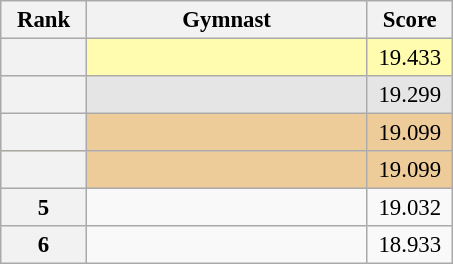<table class="wikitable sortable" style="text-align:center; font-size:95%">
<tr>
<th scope="col" style="width:50px;">Rank</th>
<th scope="col" style="width:180px;">Gymnast</th>
<th scope="col" style="width:50px;">Score</th>
</tr>
<tr style="background:#fffcaf;">
<th scope=row style="text-align:center"></th>
<td style="text-align:left;"></td>
<td>19.433</td>
</tr>
<tr style="background:#e5e5e5;">
<th scope=row style="text-align:center"></th>
<td style="text-align:left;"></td>
<td>19.299</td>
</tr>
<tr style="background:#ec9;">
<th scope=row style="text-align:center"></th>
<td style="text-align:left;"></td>
<td>19.099</td>
</tr>
<tr style="background:#ec9;">
<th scope=row style="text-align:center"></th>
<td style="text-align:left;"></td>
<td>19.099</td>
</tr>
<tr>
<th scope=row style="text-align:center">5</th>
<td style="text-align:left;"></td>
<td>19.032</td>
</tr>
<tr>
<th scope=row style="text-align:center">6</th>
<td style="text-align:left;"></td>
<td>18.933</td>
</tr>
</table>
